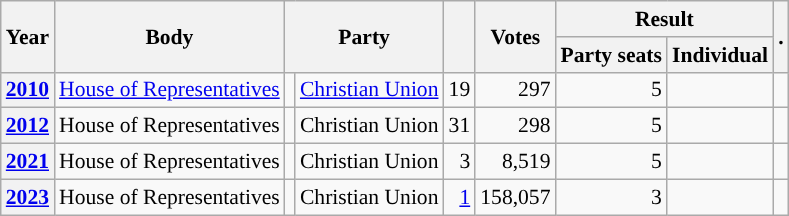<table class="wikitable plainrowheaders sortable" border=2 cellpadding=4 cellspacing=0 style="border: 1px #aaa solid; font-size: 90%; text-align:center;">
<tr>
<th scope="col" rowspan=2>Year</th>
<th scope="col" rowspan=2>Body</th>
<th scope="col" colspan=2 rowspan=2>Party</th>
<th scope="col" rowspan=2></th>
<th scope="col" rowspan=2>Votes</th>
<th scope="colgroup" colspan=2>Result</th>
<th scope="col" rowspan=2 class="unsortable">.</th>
</tr>
<tr>
<th scope="col">Party seats</th>
<th scope="col">Individual</th>
</tr>
<tr>
<th scope="row"><a href='#'>2010</a></th>
<td><a href='#'>House of Representatives</a></td>
<td style="background-color:"></td>
<td><a href='#'>Christian Union</a></td>
<td style=text-align:right>19</td>
<td style=text-align:right>297</td>
<td style=text-align:right>5</td>
<td></td>
<td></td>
</tr>
<tr>
<th scope="row"><a href='#'>2012</a></th>
<td>House of Representatives</td>
<td style="background-color:"></td>
<td>Christian Union</td>
<td style=text-align:right>31</td>
<td style=text-align:right>298</td>
<td style=text-align:right>5</td>
<td></td>
<td></td>
</tr>
<tr>
<th scope="row"><a href='#'>2021</a></th>
<td>House of Representatives</td>
<td style="background-color:"></td>
<td>Christian Union</td>
<td style=text-align:right>3</td>
<td style=text-align:right>8,519</td>
<td style=text-align:right>5</td>
<td></td>
<td></td>
</tr>
<tr>
<th scope="row"><a href='#'>2023</a></th>
<td>House of Representatives</td>
<td style="background-color:"></td>
<td>Christian Union</td>
<td style=text-align:right><a href='#'>1</a></td>
<td style=text-align:right>158,057</td>
<td style=text-align:right>3</td>
<td></td>
<td></td>
</tr>
</table>
